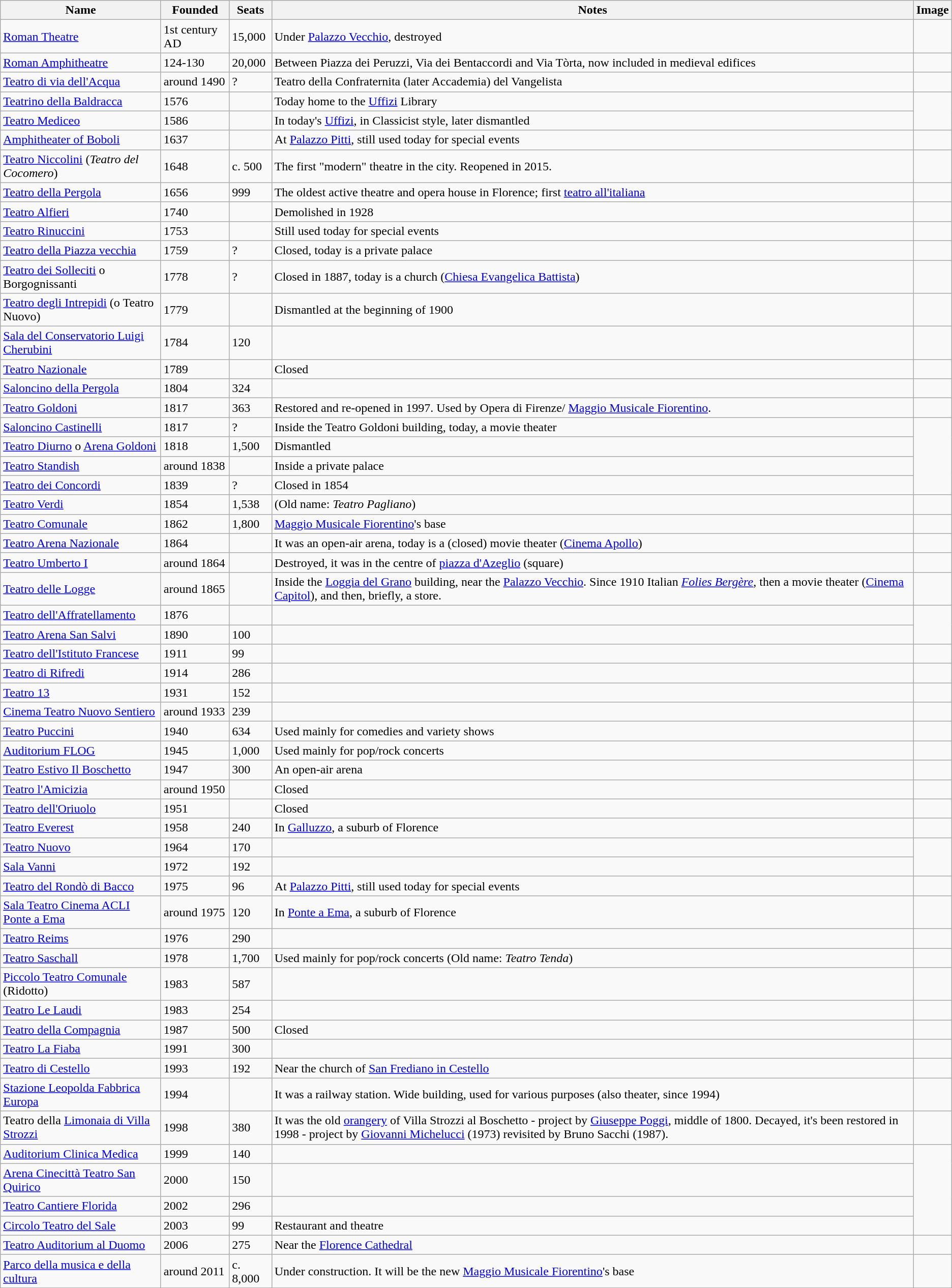<table class="wikitable sortable">
<tr>
<th>Name</th>
<th>Founded</th>
<th>Seats</th>
<th>Notes</th>
<th>Image</th>
</tr>
<tr>
<td><a href='#'>Roman Theatre</a></td>
<td>1st century AD</td>
<td>15,000</td>
<td>Under <a href='#'>Palazzo Vecchio</a>, destroyed</td>
<td></td>
</tr>
<tr>
<td><a href='#'>Roman Amphitheatre</a></td>
<td>124-130</td>
<td>20,000</td>
<td>Between Piazza dei Peruzzi, Via dei Bentaccordi and Via Tòrta, now included in medieval edifices</td>
<td></td>
</tr>
<tr>
<td><a href='#'>Teatro di via dell'Acqua</a></td>
<td>around 1490</td>
<td>?</td>
<td>Teatro della Confraternita (later Accademia) del Vangelista</td>
<td></td>
</tr>
<tr>
<td><a href='#'>Teatrino della Baldracca</a></td>
<td>1576</td>
<td></td>
<td>Today home to the <a href='#'>Uffizi</a> Library</td>
</tr>
<tr>
<td><a href='#'>Teatro Mediceo</a></td>
<td>1586</td>
<td></td>
<td>In today's <a href='#'>Uffizi</a>, in Classicist style, later dismantled</td>
</tr>
<tr>
<td><a href='#'>Amphitheater of Boboli</a></td>
<td>1637</td>
<td></td>
<td>At <a href='#'>Palazzo Pitti</a>, still used today for special events</td>
<td></td>
</tr>
<tr>
<td><a href='#'>Teatro Niccolini</a> (<em>Teatro del Cocomero</em>)</td>
<td>1648</td>
<td>c. 500</td>
<td>The first "modern" theatre in the city. Reopened in 2015.</td>
<td></td>
</tr>
<tr>
<td><a href='#'>Teatro della Pergola</a></td>
<td>1656</td>
<td>999</td>
<td>The oldest active theatre and opera house in Florence; first <a href='#'>teatro all'italiana</a></td>
<td></td>
</tr>
<tr>
<td><a href='#'>Teatro Alfieri</a></td>
<td>1740</td>
<td></td>
<td>Demolished in 1928</td>
<td></td>
</tr>
<tr>
<td><a href='#'>Teatro Rinuccini</a></td>
<td>1753</td>
<td></td>
<td>Still used today for special events</td>
<td></td>
</tr>
<tr>
<td><a href='#'>Teatro della Piazza vecchia</a></td>
<td>1759</td>
<td>?</td>
<td>Closed, today is a private palace</td>
<td></td>
</tr>
<tr>
<td><a href='#'>Teatro dei Solleciti</a> o Borgognissanti</td>
<td>1778</td>
<td>?</td>
<td>Closed in 1887, today is a church (<a href='#'>Chiesa Evangelica Battista</a>)</td>
<td></td>
</tr>
<tr>
<td><a href='#'>Teatro degli Intrepidi</a> (o Teatro Nuovo)</td>
<td>1779</td>
<td></td>
<td>Dismantled at the beginning of 1900</td>
<td></td>
</tr>
<tr>
<td><a href='#'>Sala del Conservatorio Luigi Cherubini</a></td>
<td>1784</td>
<td>120</td>
<td></td>
<td></td>
</tr>
<tr>
<td><a href='#'>Teatro Nazionale</a></td>
<td>1789</td>
<td></td>
<td>Closed</td>
<td></td>
</tr>
<tr>
<td><a href='#'>Saloncino della Pergola</a></td>
<td>1804</td>
<td>324</td>
<td></td>
</tr>
<tr>
<td><a href='#'>Teatro Goldoni</a></td>
<td>1817</td>
<td>363</td>
<td>Restored and re-opened in 1997. Used by Opera di Firenze/ <a href='#'>Maggio Musicale Fiorentino</a>.</td>
<td></td>
</tr>
<tr>
<td><a href='#'>Saloncino Castinelli</a></td>
<td>1817</td>
<td>?</td>
<td>Inside the Teatro Goldoni building, today, a movie theater</td>
</tr>
<tr>
<td><a href='#'>Teatro Diurno</a> o <a href='#'>Arena Goldoni</a></td>
<td>1818</td>
<td>1,500</td>
<td>Dismantled</td>
</tr>
<tr>
<td><a href='#'>Teatro Standish</a></td>
<td>around 1838</td>
<td></td>
<td>Inside a private palace</td>
</tr>
<tr>
<td><a href='#'>Teatro dei Concordi</a></td>
<td>1839</td>
<td>?</td>
<td>Closed in 1854</td>
</tr>
<tr>
<td><a href='#'>Teatro Verdi</a></td>
<td>1854</td>
<td>1,538</td>
<td>(Old name: <em>Teatro Pagliano</em>)</td>
<td></td>
</tr>
<tr>
<td><a href='#'>Teatro Comunale</a></td>
<td>1862</td>
<td>1,800</td>
<td><a href='#'>Maggio Musicale Fiorentino</a>'s base</td>
<td></td>
</tr>
<tr>
<td><a href='#'>Teatro Arena Nazionale</a></td>
<td>1864</td>
<td></td>
<td>It was an open-air arena, today is a (closed) movie theater (<a href='#'>Cinema Apollo</a>)</td>
<td></td>
</tr>
<tr>
<td><a href='#'>Teatro Umberto I</a></td>
<td>around 1864</td>
<td></td>
<td>Destroyed, it was in the centre of <a href='#'>piazza d'Azeglio</a> (square)</td>
<td></td>
</tr>
<tr>
<td><a href='#'>Teatro delle Logge</a></td>
<td>around 1865</td>
<td></td>
<td>Inside the <a href='#'>Loggia del Grano</a> building, near the <a href='#'>Palazzo Vecchio</a>. Since 1910 Italian <em><a href='#'>Folies Bergère</a></em>, then a movie theater (<a href='#'>Cinema Capitol</a>), and then, briefly, a store.</td>
<td></td>
</tr>
<tr>
<td><a href='#'>Teatro dell'Affratellamento</a></td>
<td>1876</td>
<td></td>
<td></td>
</tr>
<tr>
<td><a href='#'>Teatro Arena San Salvi</a></td>
<td>1890</td>
<td>100</td>
<td></td>
</tr>
<tr>
<td><a href='#'>Teatro dell'Istituto Francese</a></td>
<td>1911</td>
<td>99</td>
<td></td>
<td></td>
</tr>
<tr>
<td><a href='#'>Teatro di Rifredi</a></td>
<td>1914</td>
<td>286</td>
<td></td>
<td></td>
</tr>
<tr>
<td><a href='#'>Teatro 13</a></td>
<td>1931</td>
<td>152</td>
<td></td>
</tr>
<tr>
<td><a href='#'>Cinema Teatro Nuovo Sentiero</a></td>
<td>around 1933</td>
<td>239</td>
<td></td>
<td></td>
</tr>
<tr>
<td><a href='#'>Teatro Puccini</a></td>
<td>1940</td>
<td>634</td>
<td>Used mainly for comedies and variety shows</td>
<td></td>
</tr>
<tr>
<td><a href='#'>Auditorium FLOG</a></td>
<td>1945</td>
<td>1,000</td>
<td>Used mainly for pop/rock concerts</td>
<td></td>
</tr>
<tr>
<td><a href='#'>Teatro Estivo Il Boschetto</a></td>
<td>1947</td>
<td>300</td>
<td>An open-air arena</td>
<td></td>
</tr>
<tr>
<td><a href='#'>Teatro l'Amicizia</a></td>
<td>around 1950</td>
<td></td>
<td>Closed</td>
<td></td>
</tr>
<tr>
<td><a href='#'>Teatro dell'Oriuolo</a></td>
<td>1951</td>
<td></td>
<td>Closed</td>
<td></td>
</tr>
<tr>
<td><a href='#'>Teatro Everest</a></td>
<td>1958</td>
<td>240</td>
<td>In <a href='#'>Galluzzo</a>, a suburb of Florence</td>
<td></td>
</tr>
<tr>
<td><a href='#'>Teatro Nuovo</a></td>
<td>1964</td>
<td>170</td>
<td></td>
</tr>
<tr>
<td><a href='#'>Sala Vanni</a></td>
<td>1972</td>
<td>192</td>
<td></td>
</tr>
<tr>
<td><a href='#'>Teatro del Rondò di Bacco</a></td>
<td>1975</td>
<td>96</td>
<td>At <a href='#'>Palazzo Pitti</a>, still used today for special events</td>
<td></td>
</tr>
<tr>
<td><a href='#'>Sala Teatro Cinema ACLI Ponte a Ema</a></td>
<td>around 1975</td>
<td>120</td>
<td>In <a href='#'>Ponte a Ema</a>, a suburb of Florence</td>
<td></td>
</tr>
<tr>
<td><a href='#'>Teatro Reims</a></td>
<td>1976</td>
<td>290</td>
<td></td>
</tr>
<tr>
<td><a href='#'>Teatro Saschall</a></td>
<td>1978</td>
<td>1,700</td>
<td>Used mainly for pop/rock concerts (Old name: <em>Teatro Tenda</em>)</td>
<td></td>
</tr>
<tr>
<td><a href='#'>Piccolo Teatro Comunale</a> (Ridotto)</td>
<td>1983</td>
<td>587</td>
<td></td>
</tr>
<tr>
<td><a href='#'>Teatro Le Laudi</a></td>
<td>1983</td>
<td>254</td>
<td></td>
<td></td>
</tr>
<tr>
<td><a href='#'>Teatro della Compagnia</a></td>
<td>1987</td>
<td>500</td>
<td>Closed</td>
<td></td>
</tr>
<tr>
<td><a href='#'>Teatro La Fiaba</a></td>
<td>1991</td>
<td>300</td>
<td></td>
<td></td>
</tr>
<tr>
<td><a href='#'>Teatro di Cestello</a></td>
<td>1993</td>
<td>192</td>
<td>Near the church of <a href='#'>San Frediano in Cestello</a></td>
<td></td>
</tr>
<tr>
<td><a href='#'>Stazione Leopolda Fabbrica Europa</a></td>
<td>1994</td>
<td></td>
<td>It was a railway station. Wide building, used for various purposes (also theater, since 1994)</td>
<td></td>
</tr>
<tr>
<td>Teatro della <a href='#'>Limonaia di Villa Strozzi</a></td>
<td>1998</td>
<td>380</td>
<td>It was the old <a href='#'>orangery</a> of Villa Strozzi al Boschetto - project by <a href='#'>Giuseppe Poggi</a>, middle of 1800. Decayed, it's been restored in 1998 - project by <a href='#'>Giovanni Michelucci</a> (1973) revisited by Bruno Sacchi (1987).</td>
<td></td>
</tr>
<tr>
<td><a href='#'>Auditorium Clinica Medica</a></td>
<td>1999</td>
<td>140</td>
<td></td>
</tr>
<tr>
<td><a href='#'>Arena Cinecittà Teatro San Quirico</a></td>
<td>2000</td>
<td>150</td>
<td></td>
</tr>
<tr>
<td><a href='#'>Teatro Cantiere Florida</a></td>
<td>2002</td>
<td>296</td>
<td></td>
</tr>
<tr>
<td><a href='#'>Circolo Teatro del Sale</a></td>
<td>2003</td>
<td>99</td>
<td>Restaurant and theatre</td>
</tr>
<tr>
<td><a href='#'>Teatro Auditorium al Duomo</a></td>
<td>2006</td>
<td>275</td>
<td>Near the <a href='#'>Florence Cathedral</a></td>
<td></td>
</tr>
<tr>
<td><a href='#'>Parco della musica e della cultura</a></td>
<td>around 2011</td>
<td>c. 8,000</td>
<td>Under construction. It will be the new <a href='#'>Maggio Musicale Fiorentino</a>'s base</td>
</tr>
</table>
